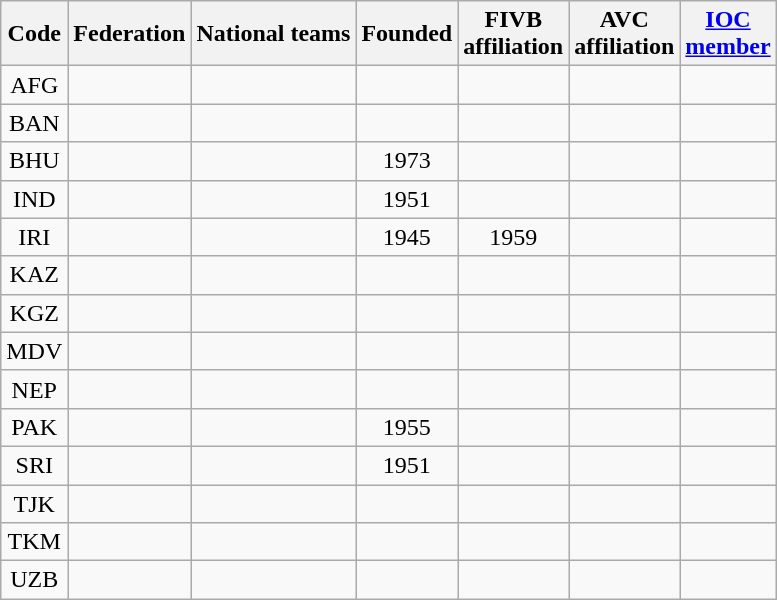<table class="wikitable sortable" style="text-align:center">
<tr>
<th>Code</th>
<th>Federation</th>
<th class="unsortable">National teams</th>
<th>Founded</th>
<th>FIVB<br>affiliation</th>
<th>AVC<br>affiliation</th>
<th><a href='#'>IOC</a><br><a href='#'>member</a></th>
</tr>
<tr>
<td>AFG</td>
<td style="text-align:left"></td>
<td></td>
<td></td>
<td></td>
<td></td>
<td></td>
</tr>
<tr>
<td>BAN</td>
<td style="text-align:left"></td>
<td></td>
<td></td>
<td></td>
<td></td>
<td></td>
</tr>
<tr>
<td>BHU</td>
<td style="text-align:left"></td>
<td></td>
<td>1973</td>
<td></td>
<td></td>
<td></td>
</tr>
<tr>
<td>IND</td>
<td style="text-align:left"></td>
<td></td>
<td>1951</td>
<td></td>
<td></td>
<td></td>
</tr>
<tr>
<td>IRI</td>
<td style="text-align:left"></td>
<td></td>
<td>1945</td>
<td>1959</td>
<td></td>
<td></td>
</tr>
<tr>
<td>KAZ</td>
<td style="text-align:left"></td>
<td></td>
<td></td>
<td></td>
<td></td>
<td></td>
</tr>
<tr>
<td>KGZ</td>
<td style="text-align:left"></td>
<td></td>
<td></td>
<td></td>
<td></td>
<td></td>
</tr>
<tr>
<td>MDV</td>
<td style="text-align:left"></td>
<td></td>
<td></td>
<td></td>
<td></td>
<td></td>
</tr>
<tr>
<td>NEP</td>
<td style="text-align:left"></td>
<td></td>
<td></td>
<td></td>
<td></td>
<td></td>
</tr>
<tr>
<td>PAK</td>
<td style="text-align:left"></td>
<td></td>
<td>1955</td>
<td></td>
<td></td>
<td></td>
</tr>
<tr>
<td>SRI</td>
<td style="text-align:left"></td>
<td></td>
<td>1951</td>
<td></td>
<td></td>
<td></td>
</tr>
<tr>
<td>TJK</td>
<td style="text-align:left"></td>
<td></td>
<td></td>
<td></td>
<td></td>
<td></td>
</tr>
<tr>
<td>TKM</td>
<td style="text-align:left"></td>
<td></td>
<td></td>
<td></td>
<td></td>
<td></td>
</tr>
<tr>
<td>UZB</td>
<td style="text-align:left"></td>
<td></td>
<td></td>
<td></td>
<td></td>
<td></td>
</tr>
</table>
